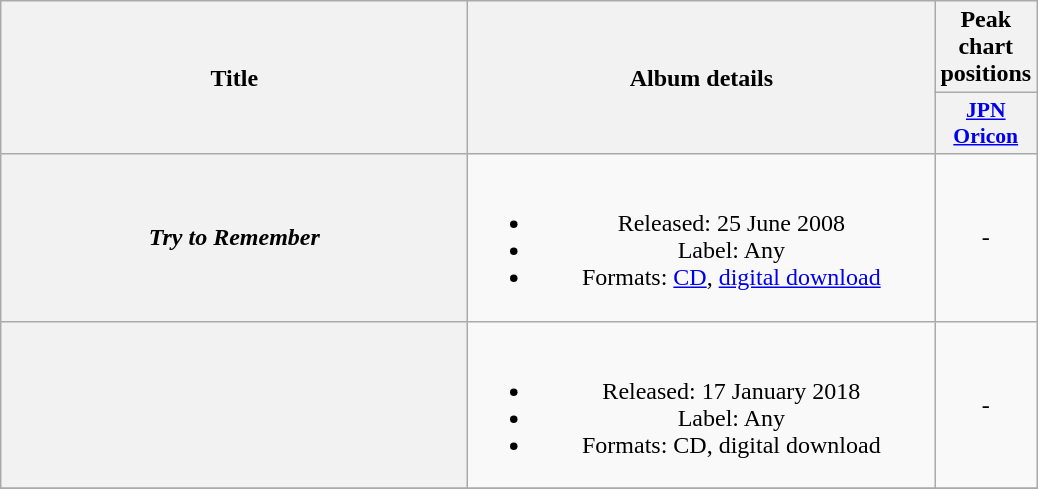<table class="wikitable plainrowheaders" style="text-align:center;">
<tr>
<th scope="col" rowspan="2" style="width:19em;">Title</th>
<th scope="col" rowspan="2" style="width:19em;">Album details</th>
<th scope="col">Peak chart positions</th>
</tr>
<tr>
<th scope="col" style="width:2.9em;font-size:90%;"><a href='#'>JPN<br>Oricon</a><br></th>
</tr>
<tr>
<th scope="row"><em>Try to Remember</em></th>
<td><br><ul><li>Released: 25 June 2008</li><li>Label: Any</li><li>Formats: <a href='#'>CD</a>, <a href='#'>digital download</a></li></ul></td>
<td>-</td>
</tr>
<tr>
<th scope="row"></th>
<td><br><ul><li>Released: 17 January 2018</li><li>Label: Any</li><li>Formats: CD, digital download</li></ul></td>
<td>-</td>
</tr>
<tr>
</tr>
</table>
